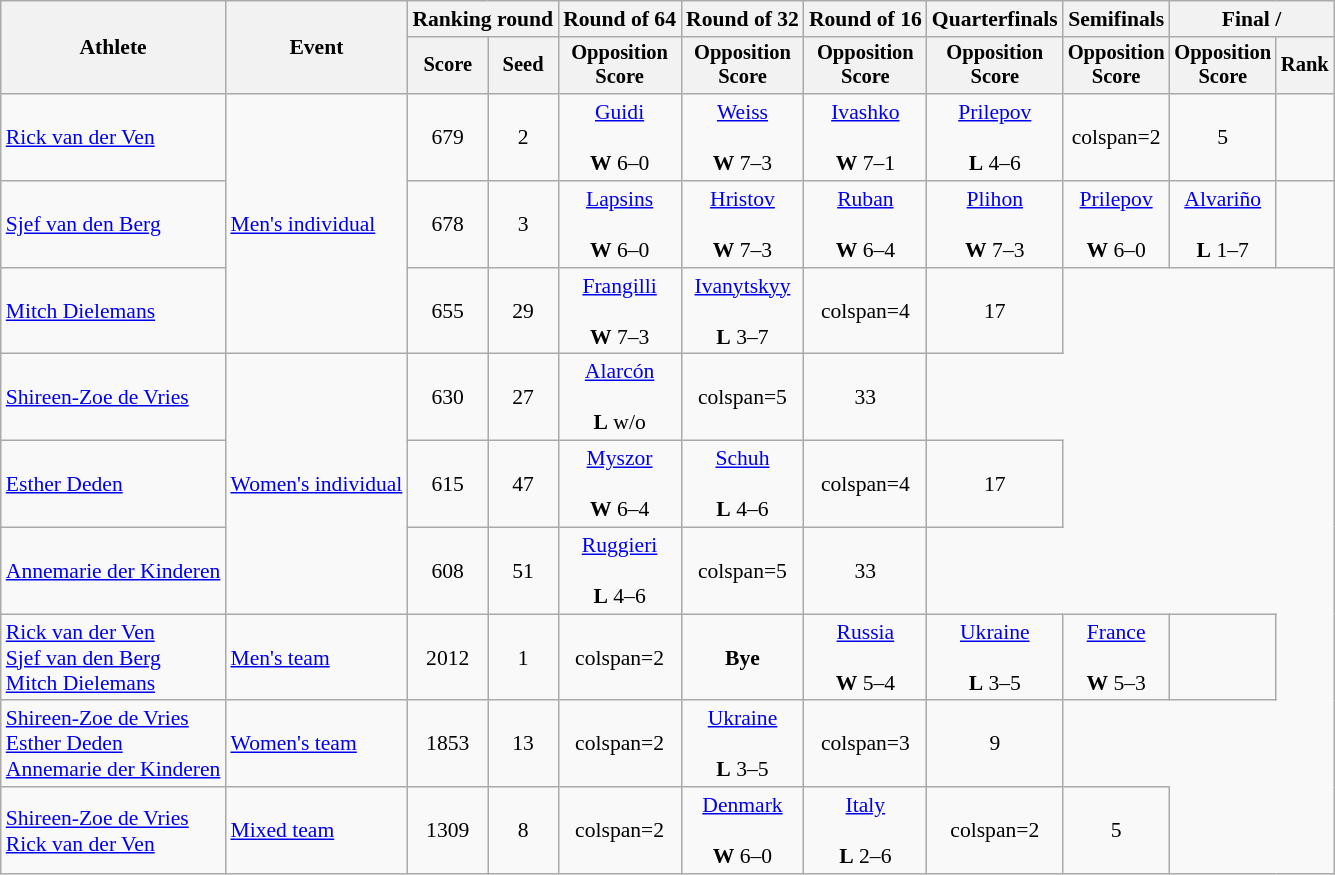<table class="wikitable" style="font-size:90%">
<tr>
<th rowspan=2>Athlete</th>
<th rowspan=2>Event</th>
<th colspan=2>Ranking round</th>
<th>Round of 64</th>
<th>Round of 32</th>
<th>Round of 16</th>
<th>Quarterfinals</th>
<th>Semifinals</th>
<th colspan=2>Final / </th>
</tr>
<tr style="font-size:95%">
<th>Score</th>
<th>Seed</th>
<th>Opposition<br>Score</th>
<th>Opposition<br>Score</th>
<th>Opposition<br>Score</th>
<th>Opposition<br>Score</th>
<th>Opposition<br>Score</th>
<th>Opposition<br>Score</th>
<th>Rank</th>
</tr>
<tr align=center>
<td align=left><a href='#'>Rick van der Ven</a></td>
<td style="text-align:left;" rowspan="3"><a href='#'>Men's individual</a></td>
<td>679</td>
<td>2</td>
<td><a href='#'>Guidi</a><br><br><strong>W</strong> 6–0</td>
<td><a href='#'>Weiss</a><br><br><strong>W</strong> 7–3</td>
<td><a href='#'>Ivashko</a><br><br><strong>W</strong> 7–1</td>
<td><a href='#'>Prilepov</a><br><br><strong>L</strong> 4–6</td>
<td>colspan=2 </td>
<td>5</td>
</tr>
<tr align=center>
<td align=left><a href='#'>Sjef van den Berg</a></td>
<td>678</td>
<td>3</td>
<td><a href='#'>Lapsins</a><br><br><strong>W</strong> 6–0</td>
<td><a href='#'>Hristov</a><br><br><strong>W</strong> 7–3</td>
<td><a href='#'>Ruban</a><br><br><strong>W</strong> 6–4</td>
<td><a href='#'>Plihon</a><br><br><strong>W</strong> 7–3</td>
<td><a href='#'>Prilepov</a><br><br><strong>W</strong> 6–0</td>
<td><a href='#'>Alvariño</a><br><br><strong>L</strong> 1–7</td>
<td></td>
</tr>
<tr align=center>
<td align=left><a href='#'>Mitch Dielemans</a></td>
<td>655</td>
<td>29</td>
<td><a href='#'>Frangilli</a><br><br><strong>W</strong> 7–3</td>
<td><a href='#'>Ivanytskyy</a><br><br><strong>L</strong> 3–7</td>
<td>colspan=4 </td>
<td>17</td>
</tr>
<tr align=center>
<td align=left><a href='#'>Shireen-Zoe de Vries</a></td>
<td style="text-align:left;" rowspan="3"><a href='#'>Women's individual</a></td>
<td>630</td>
<td>27</td>
<td><a href='#'>Alarcón</a><br><br> <strong>L</strong> w/o</td>
<td>colspan=5 </td>
<td>33</td>
</tr>
<tr align=center>
<td align=left><a href='#'>Esther Deden</a></td>
<td>615</td>
<td>47</td>
<td><a href='#'>Myszor</a><br><br><strong>W</strong> 6–4</td>
<td><a href='#'>Schuh</a><br><br><strong>L</strong> 4–6</td>
<td>colspan=4 </td>
<td>17</td>
</tr>
<tr align=center>
<td align=left><a href='#'>Annemarie der Kinderen</a></td>
<td>608</td>
<td>51</td>
<td><a href='#'>Ruggieri</a><br><br> <strong>L</strong> 4–6</td>
<td>colspan=5 </td>
<td>33</td>
</tr>
<tr align=center>
<td align=left><a href='#'>Rick van der Ven</a><br><a href='#'>Sjef van den Berg</a><br><a href='#'>Mitch Dielemans</a></td>
<td align=left><a href='#'>Men's team</a></td>
<td>2012</td>
<td>1</td>
<td>colspan=2 </td>
<td><strong>Bye</strong></td>
<td><a href='#'>Russia</a><br><br> <strong>W</strong> 5–4</td>
<td><a href='#'>Ukraine</a><br><br> <strong>L</strong> 3–5</td>
<td><a href='#'>France</a><br><br> <strong>W</strong> 5–3</td>
<td></td>
</tr>
<tr align=center>
<td align=left><a href='#'>Shireen-Zoe de Vries</a><br><a href='#'>Esther Deden</a><br><a href='#'>Annemarie der Kinderen</a></td>
<td align=left><a href='#'>Women's team</a></td>
<td>1853</td>
<td>13</td>
<td>colspan=2 </td>
<td><a href='#'>Ukraine</a><br><br> <strong>L</strong> 3–5</td>
<td>colspan=3 </td>
<td>9</td>
</tr>
<tr align=center>
<td align=left><a href='#'>Shireen-Zoe de Vries</a><br><a href='#'>Rick van der Ven</a></td>
<td align=left><a href='#'>Mixed team</a></td>
<td>1309</td>
<td>8</td>
<td>colspan=2 </td>
<td><a href='#'>Denmark</a><br><br> <strong>W</strong> 6–0</td>
<td><a href='#'>Italy</a><br><br> <strong>L</strong> 2–6</td>
<td>colspan=2 </td>
<td>5</td>
</tr>
</table>
